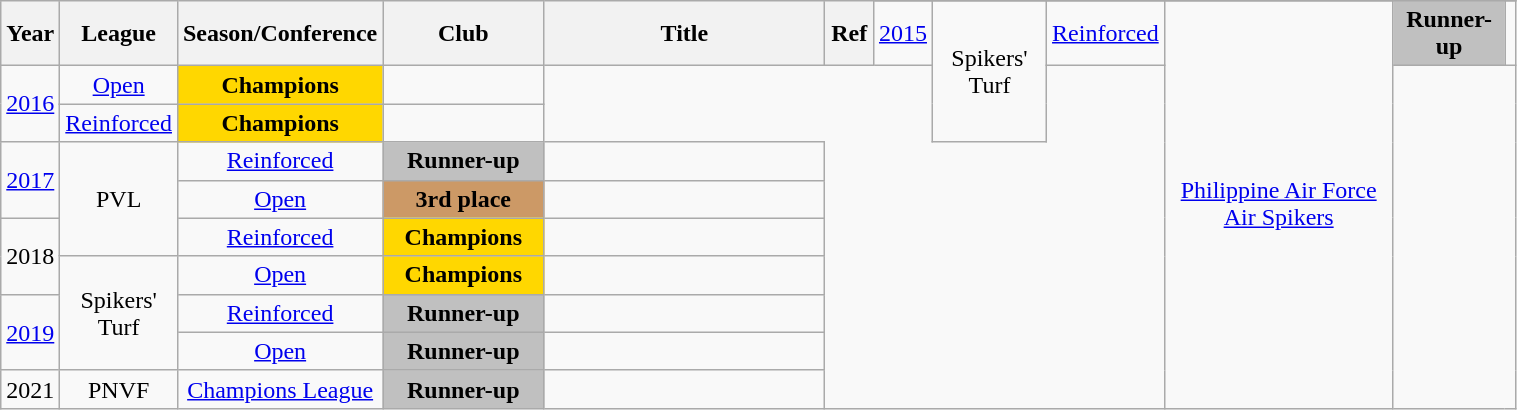<table class="wikitable sortable" style="text-align:center" width="80%">
<tr>
<th style="width:5px;" rowspan="2">Year</th>
<th style="width:25px;" rowspan="2">League</th>
<th style="width:100px;" rowspan="2">Season/Conference</th>
<th style="width:100px;" rowspan="2">Club</th>
<th style="width:180px;" rowspan="2">Title</th>
<th style="width:25px;" rowspan="2">Ref</th>
</tr>
<tr align=center>
<td rowspan=1><a href='#'>2015</a></td>
<td rowspan=3>Spikers' Turf</td>
<td><a href='#'>Reinforced</a></td>
<td rowspan=10><a href='#'>Philippine Air Force Air Spikers</a></td>
<td style="background:silver;"><strong>Runner-up</strong></td>
<td></td>
</tr>
<tr align=center>
<td rowspan=2><a href='#'>2016</a></td>
<td><a href='#'>Open</a></td>
<td style="background:gold;"><strong>Champions</strong></td>
<td></td>
</tr>
<tr align=center>
<td><a href='#'>Reinforced</a></td>
<td style="background:gold;"><strong>Champions</strong></td>
<td></td>
</tr>
<tr align=center>
<td rowspan=2><a href='#'>2017</a></td>
<td rowspan=3>PVL</td>
<td><a href='#'>Reinforced</a></td>
<td style="background:silver"><strong>Runner-up</strong></td>
<td></td>
</tr>
<tr align=center>
<td><a href='#'>Open</a></td>
<td style="background:#cc9966;"><strong>3rd place</strong></td>
<td></td>
</tr>
<tr align=center>
<td rowspan=2>2018</td>
<td><a href='#'>Reinforced</a></td>
<td style="background:gold"><strong>Champions</strong></td>
<td></td>
</tr>
<tr align=center>
<td rowspan=3>Spikers' Turf</td>
<td><a href='#'>Open</a></td>
<td style="background:gold"><strong>Champions</strong></td>
<td></td>
</tr>
<tr align=center>
<td rowspan=2><a href='#'>2019</a></td>
<td><a href='#'>Reinforced</a></td>
<td style="background:silver"><strong>Runner-up</strong></td>
<td></td>
</tr>
<tr align=center>
<td><a href='#'>Open</a></td>
<td style="background:silver"><strong>Runner-up</strong></td>
<td></td>
</tr>
<tr align=center>
<td>2021</td>
<td>PNVF</td>
<td><a href='#'>Champions League</a></td>
<td style="background:silver"><strong>Runner-up</strong></td>
<td></td>
</tr>
</table>
